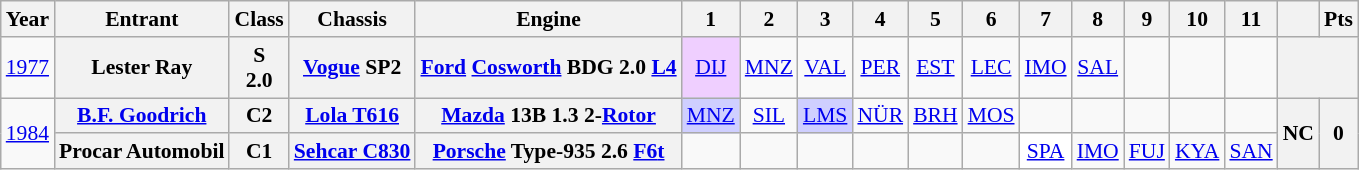<table class="wikitable" style="text-align:center; font-size:90%">
<tr>
<th>Year</th>
<th>Entrant</th>
<th>Class</th>
<th>Chassis</th>
<th>Engine</th>
<th>1</th>
<th>2</th>
<th>3</th>
<th>4</th>
<th>5</th>
<th>6</th>
<th>7</th>
<th>8</th>
<th>9</th>
<th>10</th>
<th>11</th>
<th></th>
<th>Pts</th>
</tr>
<tr>
<td><a href='#'>1977</a></td>
<th>Lester Ray</th>
<th>S<br>2.0</th>
<th><a href='#'>Vogue</a> SP2</th>
<th><a href='#'>Ford</a> <a href='#'>Cosworth</a> BDG 2.0 <a href='#'>L4</a></th>
<td style="background:#EFCFFF;"><a href='#'>DIJ</a><br></td>
<td><a href='#'>MNZ</a></td>
<td><a href='#'>VAL</a></td>
<td><a href='#'>PER</a></td>
<td><a href='#'>EST</a></td>
<td><a href='#'>LEC</a></td>
<td><a href='#'>IMO</a></td>
<td><a href='#'>SAL</a></td>
<td></td>
<td></td>
<td></td>
<th colspan=2></th>
</tr>
<tr>
<td rowspan=2><a href='#'>1984</a></td>
<th><a href='#'>B.F. Goodrich</a></th>
<th>C2</th>
<th><a href='#'>Lola T616</a></th>
<th><a href='#'>Mazda</a> 13B 1.3 2-<a href='#'>Rotor</a></th>
<td style="background:#CFCFFF;"><a href='#'>MNZ</a><br></td>
<td><a href='#'>SIL</a></td>
<td style="background:#CFCFFF;"><a href='#'>LMS</a><br></td>
<td><a href='#'>NÜR</a></td>
<td><a href='#'>BRH</a></td>
<td><a href='#'>MOS</a></td>
<td></td>
<td></td>
<td></td>
<td></td>
<td></td>
<th rowspan=2>NC</th>
<th rowspan=2>0</th>
</tr>
<tr>
<th>Procar Automobil</th>
<th>C1</th>
<th><a href='#'>Sehcar C830</a></th>
<th><a href='#'>Porsche</a> Type-935 2.6 <a href='#'>F6</a><a href='#'>t</a></th>
<td></td>
<td></td>
<td></td>
<td></td>
<td></td>
<td></td>
<td style="background:#FFFFFF;"><a href='#'>SPA</a><br></td>
<td><a href='#'>IMO</a></td>
<td><a href='#'>FUJ</a></td>
<td><a href='#'>KYA</a></td>
<td><a href='#'>SAN</a></td>
</tr>
</table>
